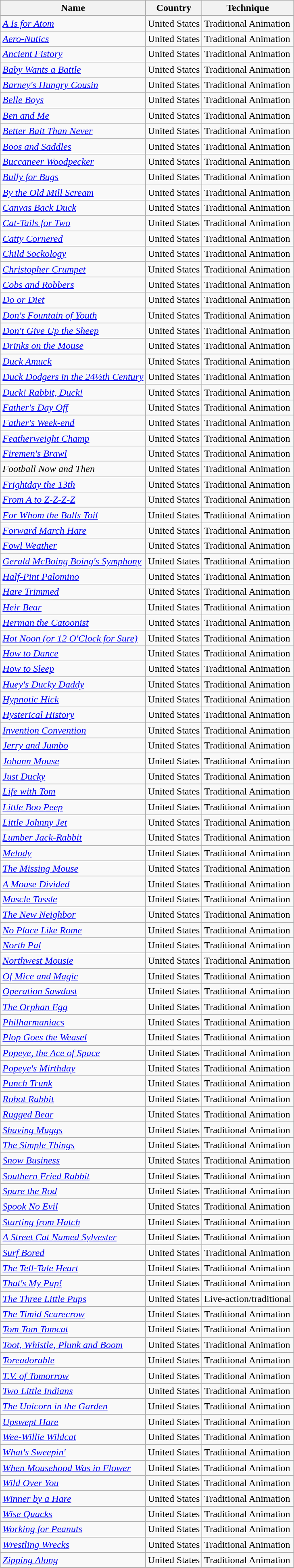<table class="wikitable sortable">
<tr>
<th>Name</th>
<th>Country</th>
<th>Technique</th>
</tr>
<tr>
<td><em><a href='#'>A Is for Atom</a></em></td>
<td>United States</td>
<td>Traditional Animation</td>
</tr>
<tr>
<td><em><a href='#'>Aero-Nutics</a></em></td>
<td>United States</td>
<td>Traditional Animation</td>
</tr>
<tr>
<td><em><a href='#'>Ancient Fistory</a></em></td>
<td>United States</td>
<td>Traditional Animation</td>
</tr>
<tr>
<td><em><a href='#'>Baby Wants a Battle</a></em></td>
<td>United States</td>
<td>Traditional Animation</td>
</tr>
<tr>
<td><em><a href='#'>Barney's Hungry Cousin</a></em></td>
<td>United States</td>
<td>Traditional Animation</td>
</tr>
<tr>
<td><em><a href='#'>Belle Boys</a></em></td>
<td>United States</td>
<td>Traditional Animation</td>
</tr>
<tr>
<td><em><a href='#'>Ben and Me</a></em></td>
<td>United States</td>
<td>Traditional Animation</td>
</tr>
<tr>
<td><em><a href='#'>Better Bait Than Never</a></em></td>
<td>United States</td>
<td>Traditional Animation</td>
</tr>
<tr>
<td><em><a href='#'>Boos and Saddles</a></em></td>
<td>United States</td>
<td>Traditional Animation</td>
</tr>
<tr>
<td><em><a href='#'>Buccaneer Woodpecker</a></em></td>
<td>United States</td>
<td>Traditional Animation</td>
</tr>
<tr>
<td><em><a href='#'>Bully for Bugs</a></em></td>
<td>United States</td>
<td>Traditional Animation</td>
</tr>
<tr>
<td><em><a href='#'>By the Old Mill Scream</a></em></td>
<td>United States</td>
<td>Traditional Animation</td>
</tr>
<tr>
<td><em><a href='#'>Canvas Back Duck</a></em></td>
<td>United States</td>
<td>Traditional Animation</td>
</tr>
<tr>
<td><em><a href='#'>Cat-Tails for Two</a></em></td>
<td>United States</td>
<td>Traditional Animation</td>
</tr>
<tr>
<td><em><a href='#'>Catty Cornered</a></em></td>
<td>United States</td>
<td>Traditional Animation</td>
</tr>
<tr>
<td><em><a href='#'>Child Sockology</a></em></td>
<td>United States</td>
<td>Traditional Animation</td>
</tr>
<tr>
<td><em><a href='#'>Christopher Crumpet</a></em></td>
<td>United States</td>
<td>Traditional Animation</td>
</tr>
<tr>
<td><em><a href='#'>Cobs and Robbers</a></em></td>
<td>United States</td>
<td>Traditional Animation</td>
</tr>
<tr>
<td><em><a href='#'>Do or Diet</a></em></td>
<td>United States</td>
<td>Traditional Animation</td>
</tr>
<tr>
<td><em><a href='#'>Don's Fountain of Youth</a></em></td>
<td>United States</td>
<td>Traditional Animation</td>
</tr>
<tr>
<td><em><a href='#'>Don't Give Up the Sheep</a></em></td>
<td>United States</td>
<td>Traditional Animation</td>
</tr>
<tr>
<td><em><a href='#'>Drinks on the Mouse</a></em></td>
<td>United States</td>
<td>Traditional Animation</td>
</tr>
<tr>
<td><em><a href='#'>Duck Amuck</a></em></td>
<td>United States</td>
<td>Traditional Animation</td>
</tr>
<tr>
<td><em><a href='#'>Duck Dodgers in the 24½th Century</a></em></td>
<td>United States</td>
<td>Traditional Animation</td>
</tr>
<tr>
<td><em><a href='#'>Duck! Rabbit, Duck!</a></em></td>
<td>United States</td>
<td>Traditional Animation</td>
</tr>
<tr>
<td><em><a href='#'>Father's Day Off</a></em></td>
<td>United States</td>
<td>Traditional Animation</td>
</tr>
<tr>
<td><em><a href='#'>Father's Week-end</a></em></td>
<td>United States</td>
<td>Traditional Animation</td>
</tr>
<tr>
<td><em><a href='#'>Featherweight Champ</a></em></td>
<td>United States</td>
<td>Traditional Animation</td>
</tr>
<tr>
<td><em><a href='#'>Firemen's Brawl</a></em></td>
<td>United States</td>
<td>Traditional Animation</td>
</tr>
<tr>
<td><em>Football Now and Then</em></td>
<td>United States</td>
<td>Traditional Animation</td>
</tr>
<tr>
<td><em><a href='#'>Frightday the 13th</a></em></td>
<td>United States</td>
<td>Traditional Animation</td>
</tr>
<tr>
<td><em><a href='#'>From A to Z-Z-Z-Z</a></em></td>
<td>United States</td>
<td>Traditional Animation</td>
</tr>
<tr>
<td><em><a href='#'>For Whom the Bulls Toil</a></em></td>
<td>United States</td>
<td>Traditional Animation</td>
</tr>
<tr>
<td><em><a href='#'>Forward March Hare</a></em></td>
<td>United States</td>
<td>Traditional Animation</td>
</tr>
<tr>
<td><em><a href='#'>Fowl Weather</a></em></td>
<td>United States</td>
<td>Traditional Animation</td>
</tr>
<tr>
<td><em><a href='#'>Gerald McBoing Boing's Symphony</a></em></td>
<td>United States</td>
<td>Traditional Animation</td>
</tr>
<tr>
<td><em><a href='#'>Half-Pint Palomino</a></em></td>
<td>United States</td>
<td>Traditional Animation</td>
</tr>
<tr>
<td><em><a href='#'>Hare Trimmed</a></em></td>
<td>United States</td>
<td>Traditional Animation</td>
</tr>
<tr>
<td><em><a href='#'>Heir Bear</a></em></td>
<td>United States</td>
<td>Traditional Animation</td>
</tr>
<tr>
<td><em><a href='#'>Herman the Catoonist</a></em></td>
<td>United States</td>
<td>Traditional Animation</td>
</tr>
<tr>
<td><em><a href='#'>Hot Noon (or 12 O'Clock for Sure)</a></em></td>
<td>United States</td>
<td>Traditional Animation</td>
</tr>
<tr>
<td><em><a href='#'>How to Dance</a></em></td>
<td>United States</td>
<td>Traditional Animation</td>
</tr>
<tr>
<td><em><a href='#'>How to Sleep</a></em></td>
<td>United States</td>
<td>Traditional Animation</td>
</tr>
<tr>
<td><em><a href='#'>Huey's Ducky Daddy</a></em></td>
<td>United States</td>
<td>Traditional Animation</td>
</tr>
<tr>
<td><em><a href='#'>Hypnotic Hick</a></em></td>
<td>United States</td>
<td>Traditional Animation</td>
</tr>
<tr>
<td><em><a href='#'>Hysterical History</a></em></td>
<td>United States</td>
<td>Traditional Animation</td>
</tr>
<tr>
<td><em><a href='#'>Invention Convention</a></em></td>
<td>United States</td>
<td>Traditional Animation</td>
</tr>
<tr>
<td><em><a href='#'>Jerry and Jumbo</a></em></td>
<td>United States</td>
<td>Traditional Animation</td>
</tr>
<tr>
<td><em><a href='#'>Johann Mouse</a></em></td>
<td>United States</td>
<td>Traditional Animation</td>
</tr>
<tr>
<td><em><a href='#'>Just Ducky</a></em></td>
<td>United States</td>
<td>Traditional Animation</td>
</tr>
<tr>
<td><em><a href='#'>Life with Tom</a></em></td>
<td>United States</td>
<td>Traditional Animation</td>
</tr>
<tr>
<td><em><a href='#'>Little Boo Peep</a></em></td>
<td>United States</td>
<td>Traditional Animation</td>
</tr>
<tr>
<td><em><a href='#'>Little Johnny Jet</a></em></td>
<td>United States</td>
<td>Traditional Animation</td>
</tr>
<tr>
<td><em><a href='#'>Lumber Jack-Rabbit</a></em></td>
<td>United States</td>
<td>Traditional Animation</td>
</tr>
<tr>
<td><em><a href='#'>Melody</a></em></td>
<td>United States</td>
<td>Traditional Animation</td>
</tr>
<tr>
<td><em><a href='#'>The Missing Mouse</a></em></td>
<td>United States</td>
<td>Traditional Animation</td>
</tr>
<tr>
<td><em><a href='#'>A Mouse Divided</a></em></td>
<td>United States</td>
<td>Traditional Animation</td>
</tr>
<tr>
<td><em><a href='#'>Muscle Tussle</a></em></td>
<td>United States</td>
<td>Traditional Animation</td>
</tr>
<tr>
<td><em><a href='#'>The New Neighbor</a></em></td>
<td>United States</td>
<td>Traditional Animation</td>
</tr>
<tr>
<td><em><a href='#'>No Place Like Rome</a></em></td>
<td>United States</td>
<td>Traditional Animation</td>
</tr>
<tr>
<td><em><a href='#'>North Pal</a></em></td>
<td>United States</td>
<td>Traditional Animation</td>
</tr>
<tr>
<td><em><a href='#'>Northwest Mousie</a></em></td>
<td>United States</td>
<td>Traditional Animation</td>
</tr>
<tr>
<td><em><a href='#'>Of Mice and Magic</a></em></td>
<td>United States</td>
<td>Traditional Animation</td>
</tr>
<tr>
<td><em><a href='#'>Operation Sawdust</a></em></td>
<td>United States</td>
<td>Traditional Animation</td>
</tr>
<tr>
<td><em><a href='#'>The Orphan Egg</a></em></td>
<td>United States</td>
<td>Traditional Animation</td>
</tr>
<tr>
<td><em><a href='#'>Philharmaniacs</a></em></td>
<td>United States</td>
<td>Traditional Animation</td>
</tr>
<tr>
<td><em><a href='#'>Plop Goes the Weasel</a></em></td>
<td>United States</td>
<td>Traditional Animation</td>
</tr>
<tr>
<td><em><a href='#'>Popeye, the Ace of Space</a></em></td>
<td>United States</td>
<td>Traditional Animation</td>
</tr>
<tr>
<td><em><a href='#'>Popeye's Mirthday</a></em></td>
<td>United States</td>
<td>Traditional Animation</td>
</tr>
<tr>
<td><em><a href='#'>Punch Trunk</a></em></td>
<td>United States</td>
<td>Traditional Animation</td>
</tr>
<tr>
<td><em><a href='#'>Robot Rabbit</a></em></td>
<td>United States</td>
<td>Traditional Animation</td>
</tr>
<tr>
<td><em><a href='#'>Rugged Bear</a></em></td>
<td>United States</td>
<td>Traditional Animation</td>
</tr>
<tr>
<td><em><a href='#'>Shaving Muggs</a></em></td>
<td>United States</td>
<td>Traditional Animation</td>
</tr>
<tr>
<td><em><a href='#'>The Simple Things</a></em></td>
<td>United States</td>
<td>Traditional Animation</td>
</tr>
<tr>
<td><em><a href='#'>Snow Business</a></em></td>
<td>United States</td>
<td>Traditional Animation</td>
</tr>
<tr>
<td><em><a href='#'>Southern Fried Rabbit</a></em></td>
<td>United States</td>
<td>Traditional Animation</td>
</tr>
<tr>
<td><em><a href='#'>Spare the Rod</a></em></td>
<td>United States</td>
<td>Traditional Animation</td>
</tr>
<tr>
<td><em><a href='#'>Spook No Evil</a></em></td>
<td>United States</td>
<td>Traditional Animation</td>
</tr>
<tr>
<td><em><a href='#'>Starting from Hatch</a></em></td>
<td>United States</td>
<td>Traditional Animation</td>
</tr>
<tr>
<td><em><a href='#'>A Street Cat Named Sylvester</a></em></td>
<td>United States</td>
<td>Traditional Animation</td>
</tr>
<tr>
<td><em><a href='#'>Surf Bored</a></em></td>
<td>United States</td>
<td>Traditional Animation</td>
</tr>
<tr>
<td><em><a href='#'>The Tell-Tale Heart</a></em></td>
<td>United States</td>
<td>Traditional Animation</td>
</tr>
<tr>
<td><em><a href='#'>That's My Pup!</a></em></td>
<td>United States</td>
<td>Traditional Animation</td>
</tr>
<tr>
<td><em><a href='#'>The Three Little Pups</a></em></td>
<td>United States</td>
<td>Live-action/traditional</td>
</tr>
<tr>
<td><em><a href='#'>The Timid Scarecrow</a></em></td>
<td>United States</td>
<td>Traditional Animation</td>
</tr>
<tr>
<td><em><a href='#'>Tom Tom Tomcat</a></em></td>
<td>United States</td>
<td>Traditional Animation</td>
</tr>
<tr>
<td><em><a href='#'>Toot, Whistle, Plunk and Boom</a></em></td>
<td>United States</td>
<td>Traditional Animation</td>
</tr>
<tr>
<td><em><a href='#'>Toreadorable</a></em></td>
<td>United States</td>
<td>Traditional Animation</td>
</tr>
<tr>
<td><em><a href='#'>T.V. of Tomorrow</a></em></td>
<td>United States</td>
<td>Traditional Animation</td>
</tr>
<tr>
<td><em><a href='#'>Two Little Indians</a></em></td>
<td>United States</td>
<td>Traditional Animation</td>
</tr>
<tr>
<td><em><a href='#'>The Unicorn in the Garden</a></em></td>
<td>United States</td>
<td>Traditional Animation</td>
</tr>
<tr>
<td><em><a href='#'>Upswept Hare</a></em></td>
<td>United States</td>
<td>Traditional Animation</td>
</tr>
<tr>
<td><em><a href='#'>Wee-Willie Wildcat</a></em></td>
<td>United States</td>
<td>Traditional Animation</td>
</tr>
<tr>
<td><em><a href='#'>What's Sweepin'</a></em></td>
<td>United States</td>
<td>Traditional Animation</td>
</tr>
<tr>
<td><em><a href='#'>When Mousehood Was in Flower</a></em></td>
<td>United States</td>
<td>Traditional Animation</td>
</tr>
<tr>
<td><em><a href='#'>Wild Over You</a></em></td>
<td>United States</td>
<td>Traditional Animation</td>
</tr>
<tr>
<td><em><a href='#'>Winner by a Hare</a></em></td>
<td>United States</td>
<td>Traditional Animation</td>
</tr>
<tr>
<td><em><a href='#'>Wise Quacks</a></em></td>
<td>United States</td>
<td>Traditional Animation</td>
</tr>
<tr>
<td><em><a href='#'>Working for Peanuts</a></em></td>
<td>United States</td>
<td>Traditional Animation</td>
</tr>
<tr>
<td><em><a href='#'>Wrestling Wrecks</a></em></td>
<td>United States</td>
<td>Traditional Animation</td>
</tr>
<tr>
<td><em><a href='#'>Zipping Along</a></em></td>
<td>United States</td>
<td>Traditional Animation</td>
</tr>
</table>
